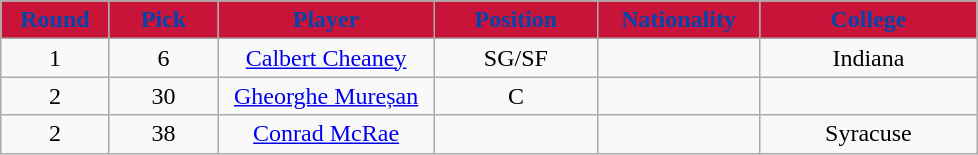<table class="wikitable sortable sortable">
<tr>
<th style="background:#C9143A; color:#0344AD" width="10%">Round</th>
<th style="background:#C9143A; color:#0344AD" width="10%">Pick</th>
<th style="background:#C9143A; color:#0344AD" width="20%">Player</th>
<th style="background:#C9143A; color:#0344AD" width="15%">Position</th>
<th style="background:#C9143A; color:#0344AD" width="15%">Nationality</th>
<th style="background:#C9143A; color:#0344AD" width="20%">College</th>
</tr>
<tr style="text-align: center">
<td>1</td>
<td>6</td>
<td><a href='#'>Calbert Cheaney</a></td>
<td>SG/SF</td>
<td></td>
<td>Indiana</td>
</tr>
<tr style="text-align: center">
<td>2</td>
<td>30</td>
<td><a href='#'>Gheorghe Mureșan</a></td>
<td>C</td>
<td></td>
<td></td>
</tr>
<tr style="text-align: center">
<td>2</td>
<td>38</td>
<td><a href='#'>Conrad McRae</a></td>
<td></td>
<td></td>
<td>Syracuse</td>
</tr>
</table>
